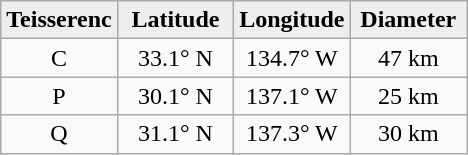<table class="wikitable">
<tr>
<th width="25%" style="background:#eeeeee;">Teisserenc</th>
<th width="25%" style="background:#eeeeee;">Latitude</th>
<th width="25%" style="background:#eeeeee;">Longitude</th>
<th width="25%" style="background:#eeeeee;">Diameter</th>
</tr>
<tr>
<td align="center">C</td>
<td align="center">33.1° N</td>
<td align="center">134.7° W</td>
<td align="center">47 km</td>
</tr>
<tr>
<td align="center">P</td>
<td align="center">30.1° N</td>
<td align="center">137.1° W</td>
<td align="center">25 km</td>
</tr>
<tr>
<td align="center">Q</td>
<td align="center">31.1° N</td>
<td align="center">137.3° W</td>
<td align="center">30 km</td>
</tr>
</table>
